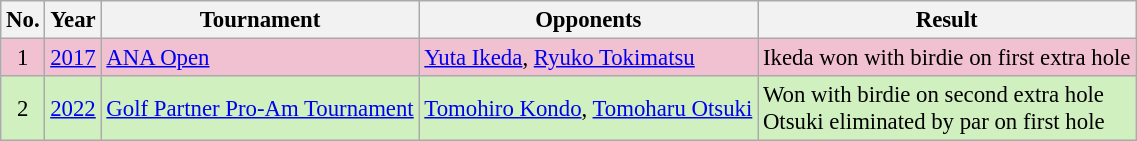<table class="wikitable" style="font-size:95%;">
<tr>
<th>No.</th>
<th>Year</th>
<th>Tournament</th>
<th>Opponents</th>
<th>Result</th>
</tr>
<tr style="background:#F2C1D1;">
<td align=center>1</td>
<td><a href='#'>2017</a></td>
<td><a href='#'>ANA Open</a></td>
<td> <a href='#'>Yuta Ikeda</a>,  <a href='#'>Ryuko Tokimatsu</a></td>
<td>Ikeda won with birdie on first extra hole</td>
</tr>
<tr style="background:#D0F0C0;">
<td align=center>2</td>
<td><a href='#'>2022</a></td>
<td><a href='#'>Golf Partner Pro-Am Tournament</a></td>
<td> <a href='#'>Tomohiro Kondo</a>,  <a href='#'>Tomoharu Otsuki</a></td>
<td>Won with birdie on second extra hole<br>Otsuki eliminated by par on first hole</td>
</tr>
</table>
